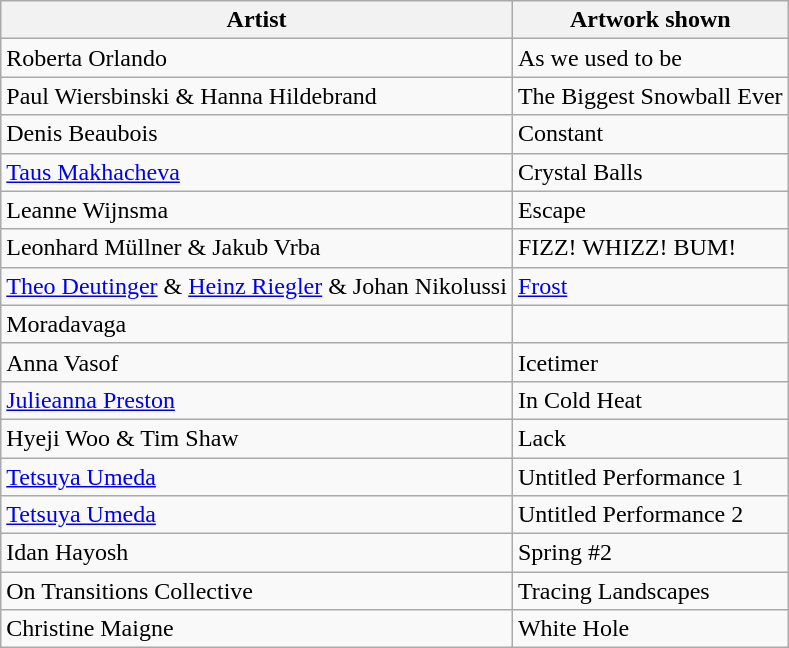<table class="wikitable">
<tr>
<th>Artist</th>
<th>Artwork shown</th>
</tr>
<tr>
<td>Roberta Orlando</td>
<td>As we used to be</td>
</tr>
<tr>
<td>Paul Wiersbinski & Hanna Hildebrand</td>
<td>The Biggest Snowball Ever</td>
</tr>
<tr>
<td>Denis Beaubois</td>
<td>Constant</td>
</tr>
<tr>
<td><a href='#'>Taus Makhacheva</a></td>
<td>Crystal Balls</td>
</tr>
<tr>
<td>Leanne Wijnsma</td>
<td>Escape</td>
</tr>
<tr>
<td>Leonhard Müllner & Jakub Vrba</td>
<td>FIZZ! WHIZZ! BUM!</td>
</tr>
<tr>
<td><a href='#'>Theo Deutinger</a> & <a href='#'>Heinz Riegler</a> & Johan Nikolussi</td>
<td><a href='#'>Frost</a></td>
</tr>
<tr>
<td>Moradavaga</td>
<td></td>
</tr>
<tr>
<td>Anna Vasof</td>
<td>Icetimer</td>
</tr>
<tr>
<td><a href='#'>Julieanna Preston</a></td>
<td>In Cold Heat</td>
</tr>
<tr>
<td>Hyeji Woo & Tim Shaw</td>
<td>Lack</td>
</tr>
<tr>
<td><a href='#'>Tetsuya Umeda</a></td>
<td>Untitled Performance 1</td>
</tr>
<tr>
<td><a href='#'>Tetsuya Umeda</a></td>
<td>Untitled Performance 2</td>
</tr>
<tr>
<td>Idan Hayosh</td>
<td>Spring #2</td>
</tr>
<tr>
<td>On Transitions Collective</td>
<td>Tracing Landscapes</td>
</tr>
<tr>
<td>Christine Maigne</td>
<td>White Hole</td>
</tr>
</table>
